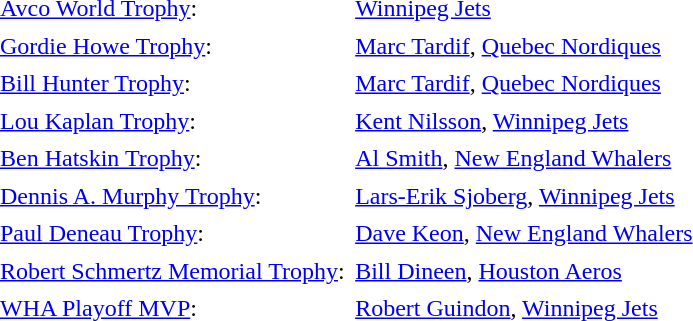<table cellpadding="3" cellspacing="1">
<tr>
<td><a href='#'>Avco World Trophy</a>:</td>
<td><a href='#'>Winnipeg Jets</a></td>
</tr>
<tr>
<td><a href='#'>Gordie Howe Trophy</a>:</td>
<td><a href='#'>Marc Tardif</a>, <a href='#'>Quebec Nordiques</a></td>
</tr>
<tr>
<td><a href='#'>Bill Hunter Trophy</a>:</td>
<td><a href='#'>Marc Tardif</a>, <a href='#'>Quebec Nordiques</a></td>
</tr>
<tr>
<td><a href='#'>Lou Kaplan Trophy</a>:</td>
<td><a href='#'>Kent Nilsson</a>, <a href='#'>Winnipeg Jets</a></td>
</tr>
<tr>
<td><a href='#'>Ben Hatskin Trophy</a>:</td>
<td><a href='#'>Al Smith</a>, <a href='#'>New England Whalers</a></td>
</tr>
<tr>
<td><a href='#'>Dennis A. Murphy Trophy</a>:</td>
<td><a href='#'>Lars-Erik Sjoberg</a>, <a href='#'>Winnipeg Jets</a></td>
</tr>
<tr>
<td><a href='#'>Paul Deneau Trophy</a>:</td>
<td><a href='#'>Dave Keon</a>, <a href='#'>New England Whalers</a></td>
</tr>
<tr>
<td><a href='#'>Robert Schmertz Memorial Trophy</a>:</td>
<td><a href='#'>Bill Dineen</a>, <a href='#'>Houston Aeros</a></td>
</tr>
<tr>
<td><a href='#'>WHA Playoff MVP</a>:</td>
<td><a href='#'>Robert Guindon</a>, <a href='#'>Winnipeg Jets</a></td>
</tr>
</table>
